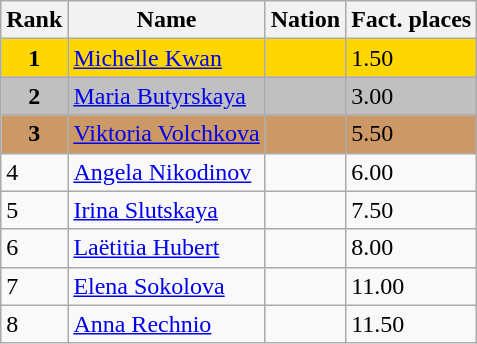<table class="wikitable">
<tr>
<th>Rank</th>
<th>Name</th>
<th>Nation</th>
<th>Fact. places</th>
</tr>
<tr bgcolor="gold">
<td align="center"><strong>1</strong></td>
<td><a href='#'>Michelle Kwan</a></td>
<td></td>
<td>1.50</td>
</tr>
<tr bgcolor="silver">
<td align="center"><strong>2</strong></td>
<td><a href='#'>Maria Butyrskaya</a></td>
<td></td>
<td>3.00</td>
</tr>
<tr bgcolor="cc9966">
<td align="center"><strong>3</strong></td>
<td><a href='#'>Viktoria Volchkova</a></td>
<td></td>
<td>5.50</td>
</tr>
<tr>
<td>4</td>
<td><a href='#'>Angela Nikodinov</a></td>
<td></td>
<td>6.00</td>
</tr>
<tr>
<td>5</td>
<td><a href='#'>Irina Slutskaya</a></td>
<td></td>
<td>7.50</td>
</tr>
<tr>
<td>6</td>
<td><a href='#'>Laëtitia Hubert</a></td>
<td></td>
<td>8.00</td>
</tr>
<tr>
<td>7</td>
<td><a href='#'>Elena Sokolova</a></td>
<td></td>
<td>11.00</td>
</tr>
<tr>
<td>8</td>
<td><a href='#'>Anna Rechnio</a></td>
<td></td>
<td>11.50</td>
</tr>
</table>
